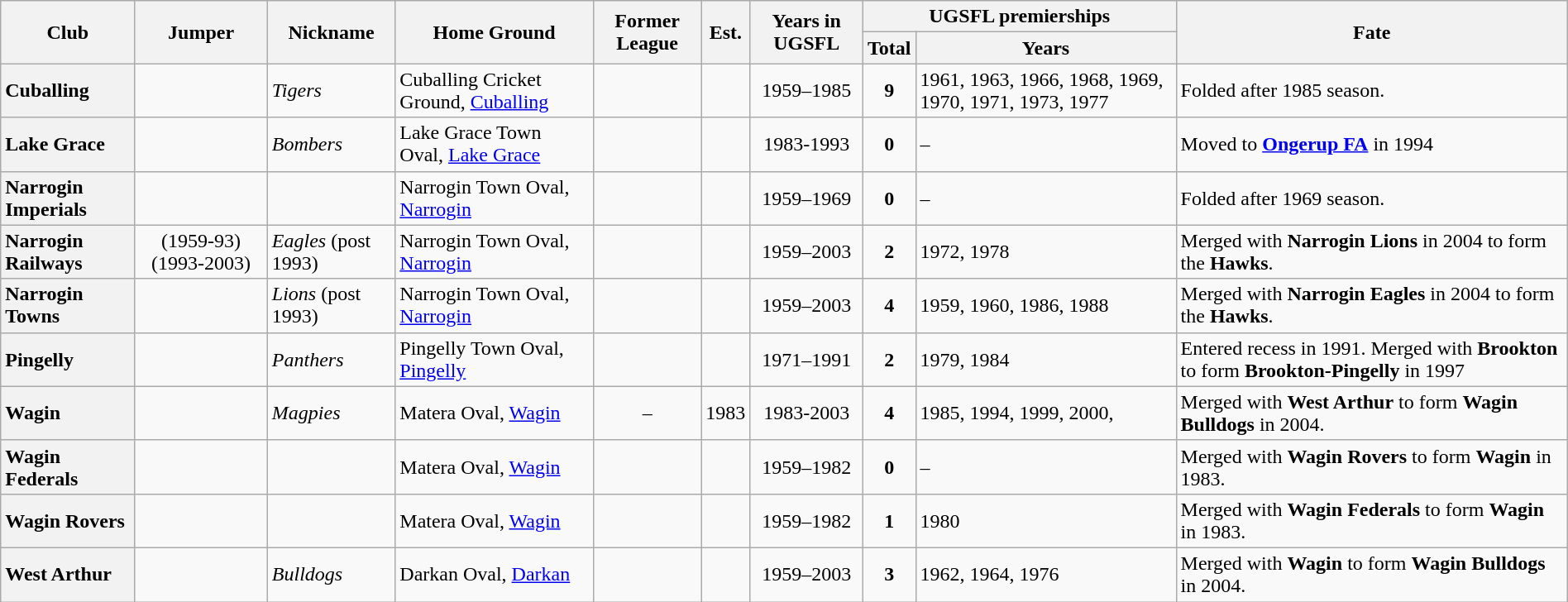<table class="wikitable sortable" style="text-align:center; width:100%">
<tr>
<th rowspan="2">Club</th>
<th rowspan="2">Jumper</th>
<th rowspan="2">Nickname</th>
<th rowspan="2">Home Ground</th>
<th rowspan="2">Former League</th>
<th rowspan="2">Est.</th>
<th rowspan="2">Years in UGSFL</th>
<th colspan="2">UGSFL premierships</th>
<th rowspan="2">Fate</th>
</tr>
<tr>
<th>Total</th>
<th>Years</th>
</tr>
<tr>
<th style="text-align:left">Cuballing</th>
<td></td>
<td align="left"><em>Tigers</em></td>
<td align="left">Cuballing Cricket Ground, <a href='#'>Cuballing</a></td>
<td></td>
<td></td>
<td>1959–1985</td>
<td><strong>9</strong></td>
<td align="left">1961, 1963, 1966, 1968, 1969, 1970, 1971, 1973, 1977</td>
<td align="left">Folded after 1985 season.</td>
</tr>
<tr>
<th style="text-align:left">Lake Grace</th>
<td></td>
<td align="left"><em>Bombers</em></td>
<td align="left">Lake Grace Town Oval, <a href='#'>Lake Grace</a></td>
<td></td>
<td></td>
<td>1983-1993</td>
<td><strong>0</strong></td>
<td align="left">–</td>
<td align="left">Moved to <a href='#'><strong>Ongerup FA</strong></a> in 1994</td>
</tr>
<tr>
<th style="text-align:left">Narrogin Imperials</th>
<td></td>
<td></td>
<td align="left">Narrogin Town Oval, <a href='#'>Narrogin</a></td>
<td></td>
<td></td>
<td>1959–1969</td>
<td><strong>0</strong></td>
<td align="left">–</td>
<td align="left">Folded after 1969 season.</td>
</tr>
<tr>
<th style="text-align:left">Narrogin Railways</th>
<td>(1959-93)(1993-2003)</td>
<td align="left"><em>Eagles</em> (post 1993)</td>
<td align="left">Narrogin Town Oval, <a href='#'>Narrogin</a></td>
<td></td>
<td></td>
<td>1959–2003</td>
<td><strong>2</strong></td>
<td align="left">1972, 1978</td>
<td align="left">Merged with <strong>Narrogin Lions</strong> in 2004 to form the <strong>Hawks</strong>.</td>
</tr>
<tr>
<th style="text-align:left">Narrogin Towns</th>
<td></td>
<td align="left"><em>Lions</em> (post 1993)</td>
<td align="left">Narrogin Town Oval, <a href='#'>Narrogin</a></td>
<td></td>
<td></td>
<td>1959–2003</td>
<td><strong>4</strong></td>
<td align="left">1959, 1960, 1986, 1988</td>
<td align="left">Merged with <strong>Narrogin Eagles</strong> in 2004 to form the <strong>Hawks</strong>.</td>
</tr>
<tr>
<th style="text-align:left">Pingelly</th>
<td></td>
<td align="left"><em>Panthers</em></td>
<td align="left">Pingelly Town Oval, <a href='#'>Pingelly</a></td>
<td></td>
<td></td>
<td>1971–1991</td>
<td><strong>2</strong></td>
<td align="left">1979, 1984</td>
<td align="left">Entered recess in 1991. Merged with <strong>Brookton</strong> to form <strong>Brookton-Pingelly</strong> in 1997</td>
</tr>
<tr>
<th style="text-align:left">Wagin</th>
<td></td>
<td align="left"><em>Magpies</em></td>
<td align="left">Matera Oval, <a href='#'>Wagin</a></td>
<td>–</td>
<td>1983</td>
<td>1983-2003</td>
<td><strong>4</strong></td>
<td align="left">1985, 1994, 1999, 2000,</td>
<td align="left">Merged with <strong>West Arthur</strong> to form <strong>Wagin Bulldogs</strong> in 2004.</td>
</tr>
<tr>
<th style="text-align:left">Wagin Federals</th>
<td></td>
<td></td>
<td align="left">Matera Oval, <a href='#'>Wagin</a></td>
<td></td>
<td></td>
<td>1959–1982</td>
<td><strong>0</strong></td>
<td align="left">–</td>
<td align="left">Merged with <strong>Wagin Rovers</strong> to form <strong>Wagin</strong> in 1983.</td>
</tr>
<tr>
<th style="text-align:left">Wagin Rovers</th>
<td></td>
<td></td>
<td align="left">Matera Oval, <a href='#'>Wagin</a></td>
<td></td>
<td></td>
<td>1959–1982</td>
<td><strong>1</strong></td>
<td align="left">1980</td>
<td align="left">Merged with <strong>Wagin Federals</strong> to form <strong>Wagin</strong> in 1983.</td>
</tr>
<tr>
<th style="text-align:left">West Arthur</th>
<td></td>
<td align="left"><em>Bulldogs</em></td>
<td align="left">Darkan Oval, <a href='#'>Darkan</a></td>
<td></td>
<td></td>
<td>1959–2003</td>
<td><strong>3</strong></td>
<td align="left">1962, 1964, 1976</td>
<td align="left">Merged with <strong>Wagin</strong> to form <strong>Wagin Bulldogs</strong> in 2004.</td>
</tr>
</table>
